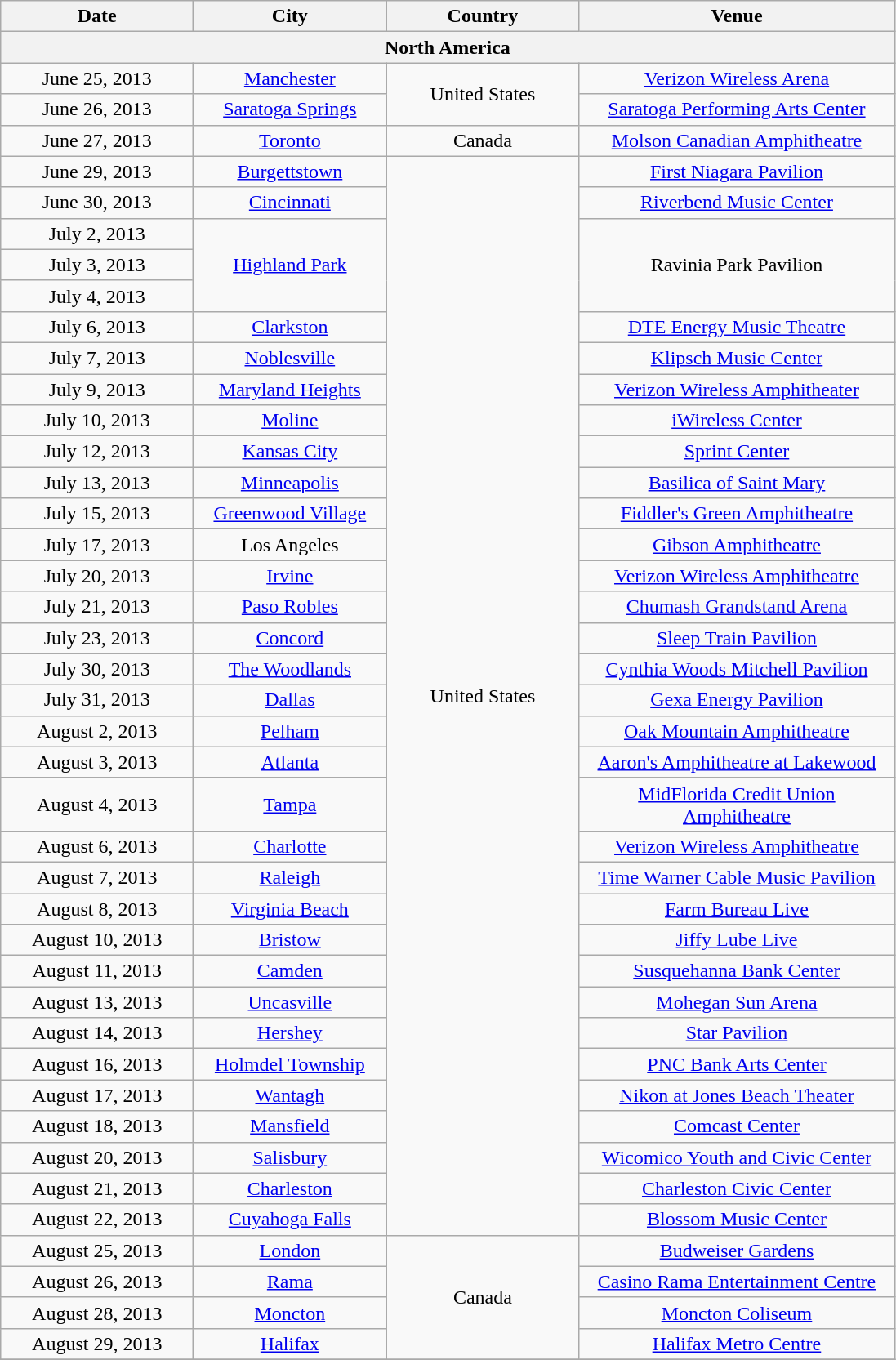<table class="wikitable" style="text-align:center;">
<tr>
<th style="width:150px;">Date</th>
<th style="width:150px;">City</th>
<th style="width:150px;">Country</th>
<th style="width:250px;">Venue</th>
</tr>
<tr>
<th colspan="6">North America</th>
</tr>
<tr>
<td>June 25, 2013</td>
<td><a href='#'>Manchester</a></td>
<td rowspan="2">United States</td>
<td><a href='#'>Verizon Wireless Arena</a></td>
</tr>
<tr>
<td>June 26, 2013</td>
<td><a href='#'>Saratoga Springs</a></td>
<td><a href='#'>Saratoga Performing Arts Center</a></td>
</tr>
<tr>
<td>June 27, 2013</td>
<td><a href='#'>Toronto</a></td>
<td>Canada</td>
<td><a href='#'>Molson Canadian Amphitheatre</a></td>
</tr>
<tr>
<td>June 29, 2013</td>
<td><a href='#'>Burgettstown</a></td>
<td rowspan="34">United States</td>
<td><a href='#'>First Niagara Pavilion</a></td>
</tr>
<tr>
<td>June 30, 2013</td>
<td><a href='#'>Cincinnati</a></td>
<td><a href='#'>Riverbend Music Center</a></td>
</tr>
<tr>
<td>July 2, 2013</td>
<td rowspan="3"><a href='#'>Highland Park</a></td>
<td rowspan="3">Ravinia Park Pavilion</td>
</tr>
<tr>
<td>July 3, 2013</td>
</tr>
<tr>
<td>July 4, 2013</td>
</tr>
<tr>
<td>July 6, 2013</td>
<td><a href='#'>Clarkston</a></td>
<td><a href='#'>DTE Energy Music Theatre</a></td>
</tr>
<tr>
<td>July 7, 2013</td>
<td><a href='#'>Noblesville</a></td>
<td><a href='#'>Klipsch Music Center</a></td>
</tr>
<tr>
<td>July 9, 2013</td>
<td><a href='#'>Maryland Heights</a></td>
<td><a href='#'>Verizon Wireless Amphitheater</a></td>
</tr>
<tr>
<td>July 10, 2013</td>
<td><a href='#'>Moline</a></td>
<td><a href='#'>iWireless Center</a></td>
</tr>
<tr>
<td>July 12, 2013</td>
<td><a href='#'>Kansas City</a></td>
<td><a href='#'>Sprint Center</a></td>
</tr>
<tr>
<td>July 13, 2013</td>
<td><a href='#'>Minneapolis</a></td>
<td><a href='#'>Basilica of Saint Mary</a></td>
</tr>
<tr>
<td>July 15, 2013</td>
<td><a href='#'>Greenwood Village</a></td>
<td><a href='#'>Fiddler's Green Amphitheatre</a></td>
</tr>
<tr>
<td>July 17, 2013</td>
<td>Los Angeles</td>
<td><a href='#'>Gibson Amphitheatre</a></td>
</tr>
<tr>
<td>July 20, 2013</td>
<td><a href='#'>Irvine</a></td>
<td><a href='#'>Verizon Wireless Amphitheatre</a></td>
</tr>
<tr>
<td>July 21, 2013</td>
<td><a href='#'>Paso Robles</a></td>
<td><a href='#'>Chumash Grandstand Arena</a></td>
</tr>
<tr>
<td>July 23, 2013</td>
<td><a href='#'>Concord</a></td>
<td><a href='#'>Sleep Train Pavilion</a></td>
</tr>
<tr>
<td>July 30, 2013</td>
<td><a href='#'>The Woodlands</a></td>
<td><a href='#'>Cynthia Woods Mitchell Pavilion</a></td>
</tr>
<tr>
<td>July 31, 2013</td>
<td><a href='#'>Dallas</a></td>
<td><a href='#'>Gexa Energy Pavilion</a></td>
</tr>
<tr>
<td>August 2, 2013</td>
<td><a href='#'>Pelham</a></td>
<td><a href='#'>Oak Mountain Amphitheatre</a></td>
</tr>
<tr>
<td>August 3, 2013</td>
<td><a href='#'>Atlanta</a></td>
<td><a href='#'>Aaron's Amphitheatre at Lakewood</a></td>
</tr>
<tr>
<td>August 4, 2013</td>
<td><a href='#'>Tampa</a></td>
<td><a href='#'>MidFlorida Credit Union Amphitheatre</a></td>
</tr>
<tr>
<td>August 6, 2013</td>
<td><a href='#'>Charlotte</a></td>
<td><a href='#'>Verizon Wireless Amphitheatre</a></td>
</tr>
<tr>
<td>August 7, 2013</td>
<td><a href='#'>Raleigh</a></td>
<td><a href='#'>Time Warner Cable Music Pavilion</a></td>
</tr>
<tr>
<td>August 8, 2013</td>
<td><a href='#'>Virginia Beach</a></td>
<td><a href='#'>Farm Bureau Live</a></td>
</tr>
<tr>
<td>August 10, 2013</td>
<td><a href='#'>Bristow</a></td>
<td><a href='#'>Jiffy Lube Live</a></td>
</tr>
<tr>
<td>August 11, 2013</td>
<td><a href='#'>Camden</a></td>
<td><a href='#'>Susquehanna Bank Center</a></td>
</tr>
<tr>
<td>August 13, 2013</td>
<td><a href='#'>Uncasville</a></td>
<td><a href='#'>Mohegan Sun Arena</a></td>
</tr>
<tr>
<td>August 14, 2013</td>
<td><a href='#'>Hershey</a></td>
<td><a href='#'>Star Pavilion</a></td>
</tr>
<tr>
<td>August 16, 2013</td>
<td><a href='#'>Holmdel Township</a></td>
<td><a href='#'>PNC Bank Arts Center</a></td>
</tr>
<tr>
<td>August 17, 2013</td>
<td><a href='#'>Wantagh</a></td>
<td><a href='#'>Nikon at Jones Beach Theater</a></td>
</tr>
<tr>
<td>August 18, 2013</td>
<td><a href='#'>Mansfield</a></td>
<td><a href='#'>Comcast Center</a></td>
</tr>
<tr>
<td>August 20, 2013</td>
<td><a href='#'>Salisbury</a></td>
<td><a href='#'>Wicomico Youth and Civic Center</a></td>
</tr>
<tr>
<td>August 21, 2013</td>
<td><a href='#'>Charleston</a></td>
<td><a href='#'>Charleston Civic Center</a></td>
</tr>
<tr>
<td>August 22, 2013</td>
<td><a href='#'>Cuyahoga Falls</a></td>
<td><a href='#'>Blossom Music Center</a></td>
</tr>
<tr>
<td>August 25, 2013</td>
<td><a href='#'>London</a></td>
<td rowspan="4">Canada</td>
<td><a href='#'>Budweiser Gardens</a></td>
</tr>
<tr>
<td>August 26, 2013</td>
<td><a href='#'>Rama</a></td>
<td><a href='#'>Casino Rama Entertainment Centre</a></td>
</tr>
<tr>
<td>August 28, 2013</td>
<td><a href='#'>Moncton</a></td>
<td><a href='#'>Moncton Coliseum</a></td>
</tr>
<tr>
<td>August 29, 2013</td>
<td><a href='#'>Halifax</a></td>
<td><a href='#'>Halifax Metro Centre</a></td>
</tr>
<tr>
</tr>
</table>
